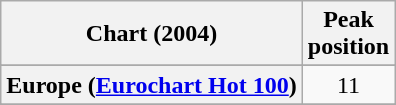<table class="wikitable sortable plainrowheaders" style="text-align:center">
<tr>
<th scope="col">Chart (2004)</th>
<th scope="col">Peak<br>position</th>
</tr>
<tr>
</tr>
<tr>
</tr>
<tr>
</tr>
<tr>
</tr>
<tr>
<th scope="row">Europe (<a href='#'>Eurochart Hot 100</a>)</th>
<td>11</td>
</tr>
<tr>
</tr>
<tr>
</tr>
<tr>
</tr>
<tr>
</tr>
<tr>
</tr>
<tr>
</tr>
<tr>
</tr>
</table>
